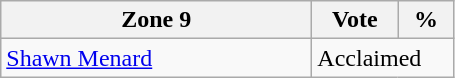<table class="wikitable">
<tr>
<th width="200px">Zone 9</th>
<th width="50px">Vote</th>
<th width="30px">%</th>
</tr>
<tr>
<td><a href='#'>Shawn Menard</a></td>
<td colspan="2">Acclaimed</td>
</tr>
</table>
